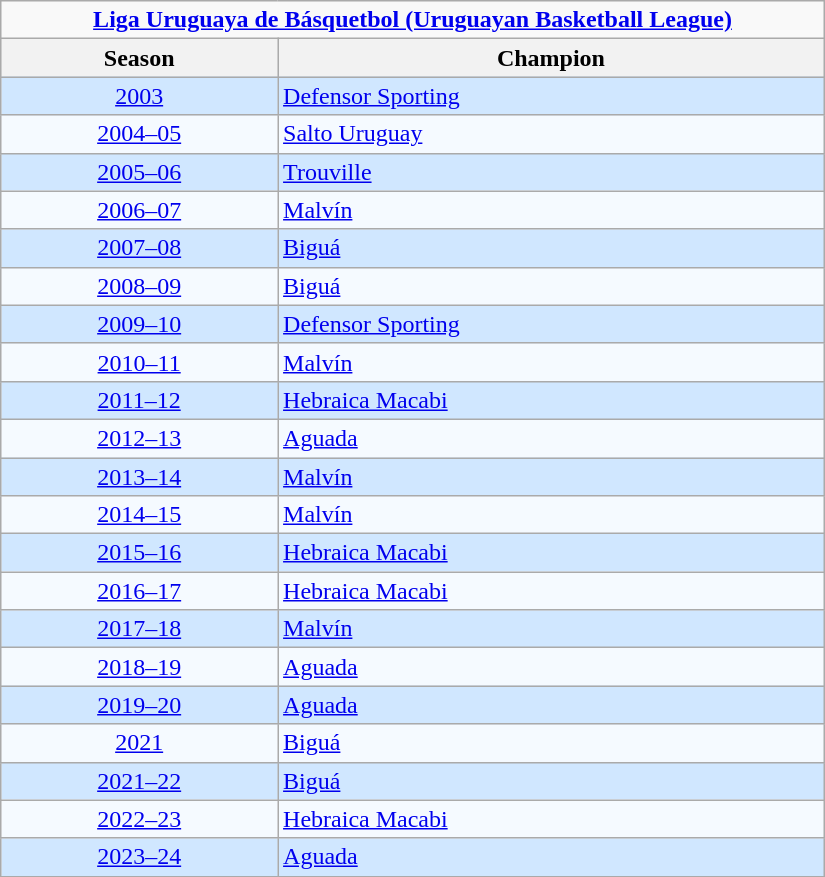<table class="wikitable sortable"  style="text-align:left" width="550px">
<tr>
<td align=center colspan=2><strong><a href='#'>Liga Uruguaya de Básquetbol (Uruguayan Basketball League)</a></strong></td>
</tr>
<tr align=center bgcolor=#DDDDDD style="color:Black;">
<th><strong>Season</strong></th>
<th><strong>Champion</strong></th>
</tr>
<tr align=left bgcolor=#D0E7FF>
<td align=center><a href='#'>2003</a></td>
<td><a href='#'>Defensor Sporting</a></td>
</tr>
<tr align=left bgcolor=#F5FAFF>
<td align=center><a href='#'>2004–05</a></td>
<td> <a href='#'>Salto Uruguay</a></td>
</tr>
<tr align=left bgcolor=#D0E7FF>
<td align=center><a href='#'>2005–06</a></td>
<td> <a href='#'>Trouville</a></td>
</tr>
<tr align=left bgcolor=#F5FAFF>
<td align=center><a href='#'>2006–07</a></td>
<td> <a href='#'>Malvín</a></td>
</tr>
<tr align=left bgcolor=#D0E7FF>
<td align=center><a href='#'>2007–08</a></td>
<td> <a href='#'>Biguá</a></td>
</tr>
<tr align=left bgcolor=#F5FAFF>
<td align=center><a href='#'>2008–09</a></td>
<td> <a href='#'>Biguá</a></td>
</tr>
<tr align=left bgcolor=#D0E7FF>
<td align=center><a href='#'>2009–10</a></td>
<td><a href='#'>Defensor Sporting</a></td>
</tr>
<tr align=left bgcolor=#F5FAFF>
<td align=center><a href='#'>2010–11</a></td>
<td> <a href='#'>Malvín</a></td>
</tr>
<tr align=left bgcolor=#D0E7FF>
<td align=center><a href='#'>2011–12</a></td>
<td> <a href='#'>Hebraica Macabi</a></td>
</tr>
<tr align=left bgcolor=#F5FAFF>
<td align=center><a href='#'>2012–13</a></td>
<td> <a href='#'>Aguada</a><br></td>
</tr>
<tr align=left bgcolor=#D0E7FF>
<td align=center><a href='#'>2013–14</a></td>
<td> <a href='#'>Malvín</a><br></td>
</tr>
<tr align=left bgcolor=#F5FAFF>
<td align=center><a href='#'>2014–15</a></td>
<td> <a href='#'>Malvín</a><br></td>
</tr>
<tr align=left bgcolor=#D0E7FF>
<td align=center><a href='#'>2015–16</a></td>
<td> <a href='#'>Hebraica Macabi</a><br></td>
</tr>
<tr align=left bgcolor=#F5FAFF>
<td align=center><a href='#'>2016–17</a></td>
<td> <a href='#'>Hebraica Macabi</a></td>
</tr>
<tr align=left bgcolor=#D0E7FF>
<td align="center"><a href='#'>2017–18</a></td>
<td> <a href='#'>Malvín</a><br></td>
</tr>
<tr align=left bgcolor=#F5FAFF>
<td align=center><a href='#'>2018–19</a></td>
<td> <a href='#'>Aguada</a><br></td>
</tr>
<tr align=left bgcolor=#D0E7FF>
<td align=center><a href='#'>2019–20</a></td>
<td> <a href='#'>Aguada</a></td>
</tr>
<tr align=left bgcolor=#F5FAFF>
<td align="center"><a href='#'>2021</a></td>
<td> <a href='#'>Biguá</a><br></td>
</tr>
<tr align=left bgcolor=#D0E7FF>
<td align=center><a href='#'>2021–22</a></td>
<td> <a href='#'>Biguá</a></td>
</tr>
<tr align=left bgcolor=#F5FAFF>
<td align="center"><a href='#'>2022–23</a></td>
<td> <a href='#'>Hebraica Macabi</a><br></td>
</tr>
<tr align=left bgcolor=#D0E7FF>
<td align=center><a href='#'>2023–24</a></td>
<td> <a href='#'>Aguada</a></td>
</tr>
</table>
